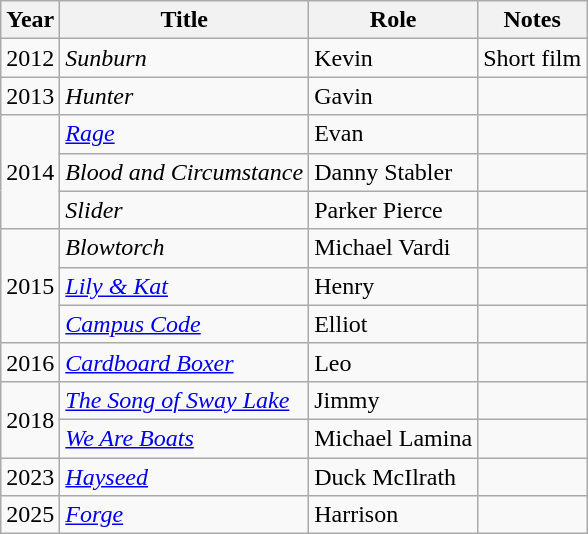<table class="wikitable sortable">
<tr>
<th>Year</th>
<th>Title</th>
<th>Role</th>
<th>Notes</th>
</tr>
<tr>
<td>2012</td>
<td><em>Sunburn</em></td>
<td>Kevin</td>
<td>Short film</td>
</tr>
<tr>
<td>2013</td>
<td><em>Hunter</em></td>
<td>Gavin</td>
<td></td>
</tr>
<tr>
<td rowspan="3">2014</td>
<td><em><a href='#'>Rage</a></em></td>
<td>Evan</td>
<td></td>
</tr>
<tr>
<td><em>Blood and Circumstance</em></td>
<td>Danny Stabler</td>
<td></td>
</tr>
<tr>
<td><em>Slider</em></td>
<td>Parker Pierce</td>
<td></td>
</tr>
<tr>
<td rowspan="3">2015</td>
<td><em>Blowtorch</em></td>
<td>Michael Vardi</td>
<td></td>
</tr>
<tr>
<td><em><a href='#'>Lily & Kat</a> </em></td>
<td>Henry</td>
<td></td>
</tr>
<tr>
<td><em><a href='#'>Campus Code</a></em></td>
<td>Elliot</td>
<td></td>
</tr>
<tr>
<td>2016</td>
<td><em><a href='#'>Cardboard Boxer</a></em></td>
<td>Leo</td>
<td></td>
</tr>
<tr>
<td rowspan="2">2018</td>
<td data-sort-value="Song of Sway Lake, The"><em><a href='#'>The Song of Sway Lake</a></em></td>
<td>Jimmy</td>
<td></td>
</tr>
<tr>
<td><em><a href='#'>We Are Boats</a></em></td>
<td>Michael Lamina</td>
<td></td>
</tr>
<tr>
<td>2023</td>
<td><em><a href='#'>Hayseed</a></em></td>
<td>Duck McIlrath</td>
<td></td>
</tr>
<tr>
<td>2025</td>
<td><em><a href='#'>Forge</a></em></td>
<td>Harrison</td>
<td></td>
</tr>
</table>
